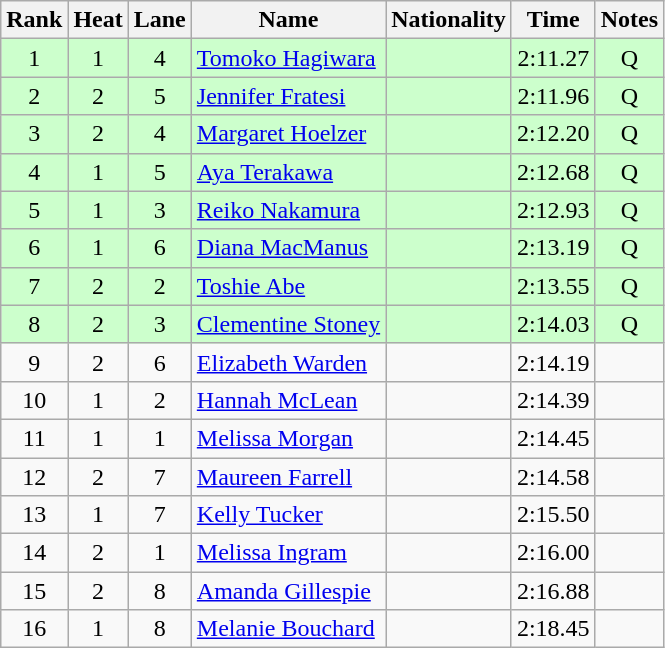<table class="wikitable sortable" style="text-align:center">
<tr>
<th>Rank</th>
<th>Heat</th>
<th>Lane</th>
<th>Name</th>
<th>Nationality</th>
<th>Time</th>
<th>Notes</th>
</tr>
<tr bgcolor=ccffcc>
<td>1</td>
<td>1</td>
<td>4</td>
<td align=left><a href='#'>Tomoko Hagiwara</a></td>
<td align=left></td>
<td>2:11.27</td>
<td>Q</td>
</tr>
<tr bgcolor=ccffcc>
<td>2</td>
<td>2</td>
<td>5</td>
<td align=left><a href='#'>Jennifer Fratesi</a></td>
<td align=left></td>
<td>2:11.96</td>
<td>Q</td>
</tr>
<tr bgcolor=ccffcc>
<td>3</td>
<td>2</td>
<td>4</td>
<td align=left><a href='#'>Margaret Hoelzer</a></td>
<td align=left></td>
<td>2:12.20</td>
<td>Q</td>
</tr>
<tr bgcolor=ccffcc>
<td>4</td>
<td>1</td>
<td>5</td>
<td align=left><a href='#'>Aya Terakawa</a></td>
<td align=left></td>
<td>2:12.68</td>
<td>Q</td>
</tr>
<tr bgcolor=ccffcc>
<td>5</td>
<td>1</td>
<td>3</td>
<td align=left><a href='#'>Reiko Nakamura</a></td>
<td align=left></td>
<td>2:12.93</td>
<td>Q</td>
</tr>
<tr bgcolor=ccffcc>
<td>6</td>
<td>1</td>
<td>6</td>
<td align=left><a href='#'>Diana MacManus</a></td>
<td align=left></td>
<td>2:13.19</td>
<td>Q</td>
</tr>
<tr bgcolor=ccffcc>
<td>7</td>
<td>2</td>
<td>2</td>
<td align=left><a href='#'>Toshie Abe</a></td>
<td align=left></td>
<td>2:13.55</td>
<td>Q</td>
</tr>
<tr bgcolor=ccffcc>
<td>8</td>
<td>2</td>
<td>3</td>
<td align=left><a href='#'>Clementine Stoney</a></td>
<td align=left></td>
<td>2:14.03</td>
<td>Q</td>
</tr>
<tr>
<td>9</td>
<td>2</td>
<td>6</td>
<td align=left><a href='#'>Elizabeth Warden</a></td>
<td align=left></td>
<td>2:14.19</td>
<td></td>
</tr>
<tr>
<td>10</td>
<td>1</td>
<td>2</td>
<td align=left><a href='#'>Hannah McLean</a></td>
<td align=left></td>
<td>2:14.39</td>
<td></td>
</tr>
<tr>
<td>11</td>
<td>1</td>
<td>1</td>
<td align=left><a href='#'>Melissa Morgan</a></td>
<td align=left></td>
<td>2:14.45</td>
<td></td>
</tr>
<tr>
<td>12</td>
<td>2</td>
<td>7</td>
<td align=left><a href='#'>Maureen Farrell</a></td>
<td align=left></td>
<td>2:14.58</td>
<td></td>
</tr>
<tr>
<td>13</td>
<td>1</td>
<td>7</td>
<td align=left><a href='#'>Kelly Tucker</a></td>
<td align=left></td>
<td>2:15.50</td>
<td></td>
</tr>
<tr>
<td>14</td>
<td>2</td>
<td>1</td>
<td align=left><a href='#'>Melissa Ingram</a></td>
<td align=left></td>
<td>2:16.00</td>
<td></td>
</tr>
<tr>
<td>15</td>
<td>2</td>
<td>8</td>
<td align=left><a href='#'>Amanda Gillespie</a></td>
<td align=left></td>
<td>2:16.88</td>
<td></td>
</tr>
<tr>
<td>16</td>
<td>1</td>
<td>8</td>
<td align=left><a href='#'>Melanie Bouchard</a></td>
<td align=left></td>
<td>2:18.45</td>
<td></td>
</tr>
</table>
